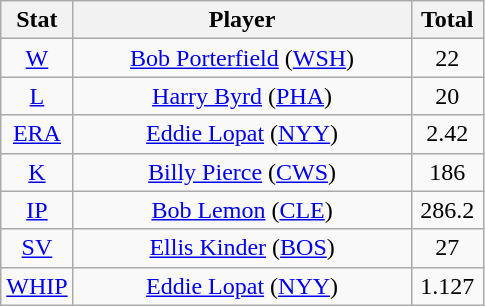<table class="wikitable" style="text-align:center;">
<tr>
<th style="width:15%;">Stat</th>
<th>Player</th>
<th style="width:15%;">Total</th>
</tr>
<tr>
<td><a href='#'>W</a></td>
<td><a href='#'>Bob Porterfield</a> (<a href='#'>WSH</a>)</td>
<td>22</td>
</tr>
<tr>
<td><a href='#'>L</a></td>
<td><a href='#'>Harry Byrd</a> (<a href='#'>PHA</a>)</td>
<td>20</td>
</tr>
<tr>
<td><a href='#'>ERA</a></td>
<td><a href='#'>Eddie Lopat</a> (<a href='#'>NYY</a>)</td>
<td>2.42</td>
</tr>
<tr>
<td><a href='#'>K</a></td>
<td><a href='#'>Billy Pierce</a> (<a href='#'>CWS</a>)</td>
<td>186</td>
</tr>
<tr>
<td><a href='#'>IP</a></td>
<td><a href='#'>Bob Lemon</a> (<a href='#'>CLE</a>)</td>
<td>286.2</td>
</tr>
<tr>
<td><a href='#'>SV</a></td>
<td><a href='#'>Ellis Kinder</a> (<a href='#'>BOS</a>)</td>
<td>27</td>
</tr>
<tr>
<td><a href='#'>WHIP</a></td>
<td><a href='#'>Eddie Lopat</a> (<a href='#'>NYY</a>)</td>
<td>1.127</td>
</tr>
</table>
